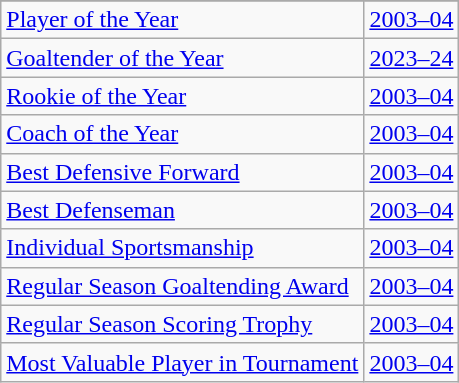<table class="wikitable">
<tr>
</tr>
<tr>
<td><a href='#'>Player of the Year</a></td>
<td><a href='#'>2003–04</a></td>
</tr>
<tr>
<td><a href='#'>Goaltender of the Year</a></td>
<td><a href='#'>2023–24</a></td>
</tr>
<tr>
<td><a href='#'>Rookie of the Year</a></td>
<td><a href='#'>2003–04</a></td>
</tr>
<tr>
<td><a href='#'>Coach of the Year</a></td>
<td><a href='#'>2003–04</a></td>
</tr>
<tr>
<td><a href='#'>Best Defensive Forward</a></td>
<td><a href='#'>2003–04</a></td>
</tr>
<tr>
<td><a href='#'>Best Defenseman</a></td>
<td><a href='#'>2003–04</a></td>
</tr>
<tr>
<td><a href='#'>Individual Sportsmanship</a></td>
<td><a href='#'>2003–04</a></td>
</tr>
<tr>
<td><a href='#'>Regular Season Goaltending Award</a></td>
<td><a href='#'>2003–04</a></td>
</tr>
<tr>
<td><a href='#'>Regular Season Scoring Trophy</a></td>
<td><a href='#'>2003–04</a></td>
</tr>
<tr>
<td><a href='#'>Most Valuable Player in Tournament</a></td>
<td><a href='#'>2003–04</a></td>
</tr>
</table>
